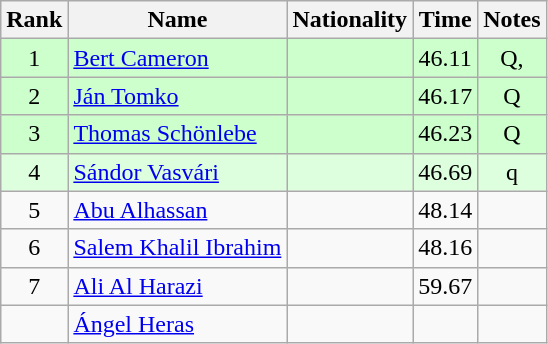<table class="wikitable sortable" style="text-align:center">
<tr>
<th>Rank</th>
<th>Name</th>
<th>Nationality</th>
<th>Time</th>
<th>Notes</th>
</tr>
<tr style="background:#ccffcc;">
<td align="center">1</td>
<td align=left><a href='#'>Bert Cameron</a></td>
<td align=left></td>
<td align="center">46.11</td>
<td>Q, </td>
</tr>
<tr style="background:#ccffcc;">
<td align="center">2</td>
<td align=left><a href='#'>Ján Tomko</a></td>
<td align=left></td>
<td align="center">46.17</td>
<td>Q</td>
</tr>
<tr style="background:#ccffcc;">
<td align="center">3</td>
<td align=left><a href='#'>Thomas Schönlebe</a></td>
<td align=left></td>
<td align="center">46.23</td>
<td>Q</td>
</tr>
<tr style="background:#ddffdd;">
<td align="center">4</td>
<td align=left><a href='#'>Sándor Vasvári</a></td>
<td align=left></td>
<td align="center">46.69</td>
<td>q</td>
</tr>
<tr>
<td align="center">5</td>
<td align=left><a href='#'>Abu Alhassan</a></td>
<td align=left></td>
<td align="center">48.14</td>
<td></td>
</tr>
<tr>
<td align="center">6</td>
<td align=left><a href='#'>Salem Khalil Ibrahim</a></td>
<td align=left></td>
<td align="center">48.16</td>
<td></td>
</tr>
<tr>
<td align="center">7</td>
<td align=left><a href='#'>Ali Al Harazi</a></td>
<td align=left></td>
<td align="center">59.67</td>
<td></td>
</tr>
<tr>
<td align="center"></td>
<td align=left><a href='#'>Ángel Heras</a></td>
<td align=left></td>
<td></td>
<td align="center"></td>
</tr>
</table>
